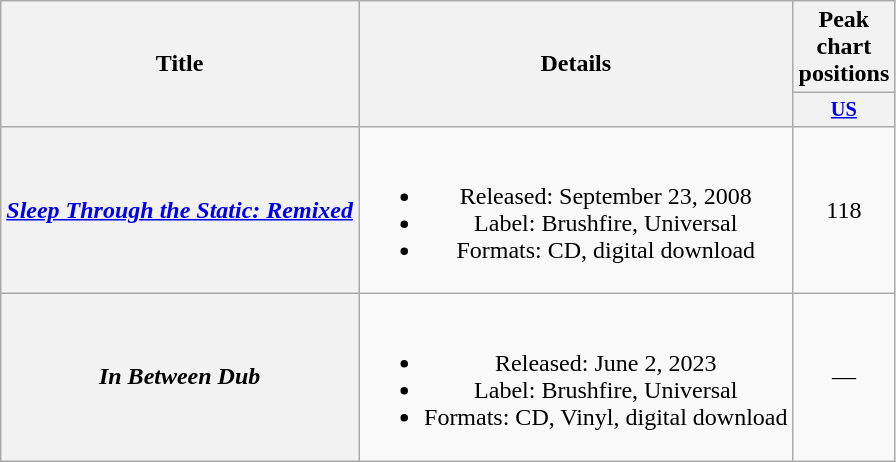<table class="wikitable plainrowheaders" style="text-align:center;">
<tr>
<th rowspan="2">Title</th>
<th rowspan="2">Details</th>
<th>Peak chart positions</th>
</tr>
<tr>
<th scope=col style="width:2.5em;font-size:85%"><a href='#'>US</a><br></th>
</tr>
<tr>
<th scope="row"><em><a href='#'>Sleep Through the Static: Remixed</a></em></th>
<td><br><ul><li>Released: September 23, 2008</li><li>Label: Brushfire, Universal</li><li>Formats: CD, digital download</li></ul></td>
<td>118</td>
</tr>
<tr>
<th scope="row"><em>In Between Dub</em></th>
<td><br><ul><li>Released: June 2, 2023</li><li>Label: Brushfire, Universal</li><li>Formats: CD, Vinyl, digital download</li></ul></td>
<td>—</td>
</tr>
</table>
